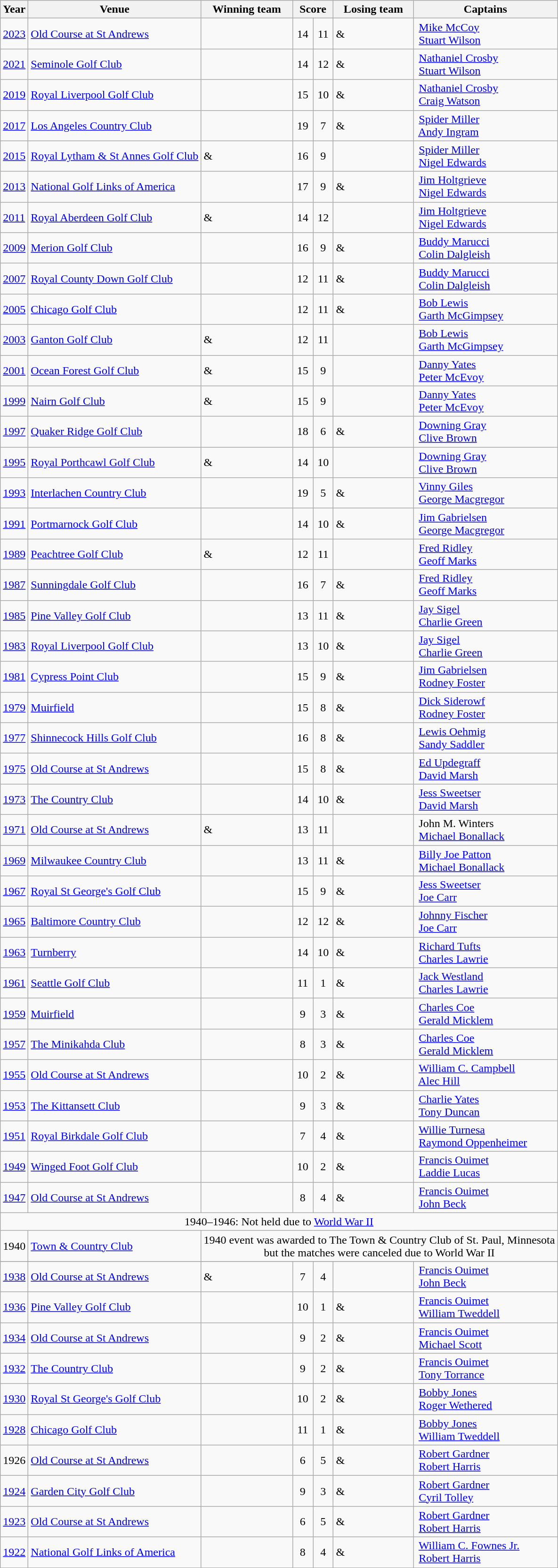<table class="wikitable">
<tr>
<th>Year</th>
<th>Venue</th>
<th>Winning team</th>
<th colspan="2">Score</th>
<th>Losing team</th>
<th>Captains</th>
</tr>
<tr>
<td><a href='#'>2023</a></td>
<td><a href='#'>Old Course at St Andrews</a></td>
<td></td>
<td align="center">14</td>
<td align="center">11</td>
<td> &<br></td>
<td> <a href='#'>Mike McCoy</a><br> <a href='#'>Stuart Wilson</a></td>
</tr>
<tr>
<td><a href='#'>2021</a></td>
<td><a href='#'>Seminole Golf Club</a></td>
<td></td>
<td align="center">14</td>
<td align="center">12</td>
<td> &<br></td>
<td> <a href='#'>Nathaniel Crosby</a><br> <a href='#'>Stuart Wilson</a></td>
</tr>
<tr>
<td><a href='#'>2019</a></td>
<td><a href='#'>Royal Liverpool Golf Club</a></td>
<td></td>
<td align="center">15</td>
<td align="center">10</td>
<td> &<br></td>
<td> <a href='#'>Nathaniel Crosby</a><br> <a href='#'>Craig Watson</a></td>
</tr>
<tr>
<td><a href='#'>2017</a></td>
<td><a href='#'>Los Angeles Country Club</a></td>
<td></td>
<td align="center">19</td>
<td align="center">7</td>
<td> &<br></td>
<td> <a href='#'>Spider Miller</a><br> <a href='#'>Andy Ingram</a></td>
</tr>
<tr>
<td><a href='#'>2015</a></td>
<td><a href='#'>Royal Lytham & St Annes Golf Club</a></td>
<td> &<br></td>
<td align="center">16</td>
<td align="center">9</td>
<td></td>
<td> <a href='#'>Spider Miller</a><br> <a href='#'>Nigel Edwards</a></td>
</tr>
<tr>
<td><a href='#'>2013</a></td>
<td><a href='#'>National Golf Links of America</a></td>
<td></td>
<td align="center">17</td>
<td align="center">9</td>
<td> &<br></td>
<td> <a href='#'>Jim Holtgrieve</a><br> <a href='#'>Nigel Edwards</a></td>
</tr>
<tr>
<td><a href='#'>2011</a></td>
<td><a href='#'>Royal Aberdeen Golf Club</a></td>
<td> &<br></td>
<td align="center">14</td>
<td align="center">12</td>
<td></td>
<td> <a href='#'>Jim Holtgrieve</a><br> <a href='#'>Nigel Edwards</a></td>
</tr>
<tr>
<td><a href='#'>2009</a></td>
<td><a href='#'>Merion Golf Club</a></td>
<td></td>
<td align="center">16</td>
<td align="center">9</td>
<td> &<br></td>
<td> <a href='#'>Buddy Marucci</a><br> <a href='#'>Colin Dalgleish</a></td>
</tr>
<tr>
<td><a href='#'>2007</a></td>
<td><a href='#'>Royal County Down Golf Club</a></td>
<td></td>
<td align="center">12</td>
<td align="center">11</td>
<td> &<br></td>
<td> <a href='#'>Buddy Marucci</a><br> <a href='#'>Colin Dalgleish</a></td>
</tr>
<tr>
<td><a href='#'>2005</a></td>
<td><a href='#'>Chicago Golf Club</a></td>
<td></td>
<td align="center">12</td>
<td align="center">11</td>
<td> &<br></td>
<td> <a href='#'>Bob Lewis</a><br> <a href='#'>Garth McGimpsey</a></td>
</tr>
<tr>
<td><a href='#'>2003</a></td>
<td><a href='#'>Ganton Golf Club</a></td>
<td> &<br></td>
<td align="center">12</td>
<td align="center">11</td>
<td></td>
<td> <a href='#'>Bob Lewis</a><br> <a href='#'>Garth McGimpsey</a></td>
</tr>
<tr>
<td><a href='#'>2001</a></td>
<td><a href='#'>Ocean Forest Golf Club</a></td>
<td> &<br></td>
<td align="center">15</td>
<td align="center">9</td>
<td></td>
<td> <a href='#'>Danny Yates</a><br> <a href='#'>Peter McEvoy</a></td>
</tr>
<tr>
<td><a href='#'>1999</a></td>
<td><a href='#'>Nairn Golf Club</a></td>
<td> &<br></td>
<td align="center">15</td>
<td align="center">9</td>
<td></td>
<td> <a href='#'>Danny Yates</a><br> <a href='#'>Peter McEvoy</a></td>
</tr>
<tr>
<td><a href='#'>1997</a></td>
<td><a href='#'>Quaker Ridge Golf Club</a></td>
<td></td>
<td align="center">18</td>
<td align="center">6</td>
<td> &<br></td>
<td> <a href='#'>Downing Gray</a><br> <a href='#'>Clive Brown</a></td>
</tr>
<tr>
<td><a href='#'>1995</a></td>
<td><a href='#'>Royal Porthcawl Golf Club</a></td>
<td> &<br></td>
<td align="center">14</td>
<td align="center">10</td>
<td></td>
<td> <a href='#'>Downing Gray</a><br> <a href='#'>Clive Brown</a></td>
</tr>
<tr>
<td><a href='#'>1993</a></td>
<td><a href='#'>Interlachen Country Club</a></td>
<td></td>
<td align="center">19</td>
<td align="center">5</td>
<td> &<br></td>
<td> <a href='#'>Vinny Giles</a><br> <a href='#'>George Macgregor</a></td>
</tr>
<tr>
<td><a href='#'>1991</a></td>
<td><a href='#'>Portmarnock Golf Club</a></td>
<td></td>
<td align="center">14</td>
<td align="center">10</td>
<td> &<br></td>
<td> <a href='#'>Jim Gabrielsen</a><br> <a href='#'>George Macgregor</a></td>
</tr>
<tr>
<td><a href='#'>1989</a></td>
<td><a href='#'>Peachtree Golf Club</a></td>
<td> &<br></td>
<td align="center">12</td>
<td align="center">11</td>
<td></td>
<td> <a href='#'>Fred Ridley</a><br> <a href='#'>Geoff Marks</a></td>
</tr>
<tr>
<td><a href='#'>1987</a></td>
<td><a href='#'>Sunningdale Golf Club</a></td>
<td></td>
<td align="center">16</td>
<td align="center">7</td>
<td> &<br></td>
<td> <a href='#'>Fred Ridley</a><br> <a href='#'>Geoff Marks</a></td>
</tr>
<tr>
<td><a href='#'>1985</a></td>
<td><a href='#'>Pine Valley Golf Club</a></td>
<td></td>
<td align="center">13</td>
<td align="center">11</td>
<td> &<br></td>
<td> <a href='#'>Jay Sigel</a><br> <a href='#'>Charlie Green</a></td>
</tr>
<tr>
<td><a href='#'>1983</a></td>
<td><a href='#'>Royal Liverpool Golf Club</a></td>
<td></td>
<td align="center">13</td>
<td align="center">10</td>
<td> &<br></td>
<td> <a href='#'>Jay Sigel</a><br> <a href='#'>Charlie Green</a></td>
</tr>
<tr>
<td><a href='#'>1981</a></td>
<td><a href='#'>Cypress Point Club</a></td>
<td></td>
<td align="center">15</td>
<td align="center">9</td>
<td> &<br></td>
<td> <a href='#'>Jim Gabrielsen</a><br> <a href='#'>Rodney Foster</a></td>
</tr>
<tr>
<td><a href='#'>1979</a></td>
<td><a href='#'>Muirfield</a></td>
<td></td>
<td align="center">15</td>
<td align="center">8</td>
<td> &<br></td>
<td> <a href='#'>Dick Siderowf</a><br> <a href='#'>Rodney Foster</a></td>
</tr>
<tr>
<td><a href='#'>1977</a></td>
<td><a href='#'>Shinnecock Hills Golf Club</a></td>
<td></td>
<td align="center">16</td>
<td align="center">8</td>
<td> &<br></td>
<td> <a href='#'>Lewis Oehmig</a><br> <a href='#'>Sandy Saddler</a></td>
</tr>
<tr>
<td><a href='#'>1975</a></td>
<td><a href='#'>Old Course at St Andrews</a></td>
<td></td>
<td align="center">15</td>
<td align="center">8</td>
<td> &<br></td>
<td> <a href='#'>Ed Updegraff</a><br> <a href='#'>David Marsh</a></td>
</tr>
<tr>
<td><a href='#'>1973</a></td>
<td><a href='#'>The Country Club</a></td>
<td></td>
<td align="center">14</td>
<td align="center">10</td>
<td> &<br></td>
<td> <a href='#'>Jess Sweetser</a><br> <a href='#'>David Marsh</a></td>
</tr>
<tr>
<td><a href='#'>1971</a></td>
<td><a href='#'>Old Course at St Andrews</a></td>
<td> &<br></td>
<td align="center">13</td>
<td align="center">11</td>
<td></td>
<td> John M. Winters<br> <a href='#'>Michael Bonallack</a></td>
</tr>
<tr>
<td><a href='#'>1969</a></td>
<td><a href='#'>Milwaukee Country Club</a></td>
<td></td>
<td align="center">13</td>
<td align="center">11</td>
<td> &<br></td>
<td> <a href='#'>Billy Joe Patton</a><br> <a href='#'>Michael Bonallack</a></td>
</tr>
<tr>
<td><a href='#'>1967</a></td>
<td><a href='#'>Royal St George's Golf Club</a></td>
<td></td>
<td align="center">15</td>
<td align="center">9</td>
<td> &<br></td>
<td> <a href='#'>Jess Sweetser</a><br> <a href='#'>Joe Carr</a></td>
</tr>
<tr>
<td><a href='#'>1965</a></td>
<td><a href='#'>Baltimore Country Club</a></td>
<td></td>
<td align="center">12</td>
<td align="center">12</td>
<td> &<br></td>
<td> <a href='#'>Johnny Fischer</a><br> <a href='#'>Joe Carr</a></td>
</tr>
<tr>
<td><a href='#'>1963</a></td>
<td><a href='#'>Turnberry</a></td>
<td></td>
<td align="center">14</td>
<td align="center">10</td>
<td> &<br></td>
<td> <a href='#'>Richard Tufts</a><br> <a href='#'>Charles Lawrie</a></td>
</tr>
<tr>
<td><a href='#'>1961</a></td>
<td><a href='#'>Seattle Golf Club</a></td>
<td></td>
<td align="center">11</td>
<td align="center">1</td>
<td> &<br></td>
<td> <a href='#'>Jack Westland</a><br> <a href='#'>Charles Lawrie</a></td>
</tr>
<tr>
<td><a href='#'>1959</a></td>
<td><a href='#'>Muirfield</a></td>
<td></td>
<td align="center">9</td>
<td align="center">3</td>
<td> &<br></td>
<td> <a href='#'>Charles Coe</a><br> <a href='#'>Gerald Micklem</a></td>
</tr>
<tr>
<td><a href='#'>1957</a></td>
<td><a href='#'>The Minikahda Club</a></td>
<td></td>
<td align="center">8</td>
<td align="center">3</td>
<td> &<br></td>
<td> <a href='#'>Charles Coe</a><br> <a href='#'>Gerald Micklem</a></td>
</tr>
<tr>
<td><a href='#'>1955</a></td>
<td><a href='#'>Old Course at St Andrews</a></td>
<td></td>
<td align="center">10</td>
<td align="center">2</td>
<td> &<br></td>
<td> <a href='#'>William C. Campbell</a><br> <a href='#'>Alec Hill</a></td>
</tr>
<tr>
<td><a href='#'>1953</a></td>
<td><a href='#'>The Kittansett Club</a></td>
<td></td>
<td align="center">9</td>
<td align="center">3</td>
<td> &<br></td>
<td> <a href='#'>Charlie Yates</a><br> <a href='#'>Tony Duncan</a></td>
</tr>
<tr>
<td><a href='#'>1951</a></td>
<td><a href='#'>Royal Birkdale Golf Club</a></td>
<td></td>
<td align="center">7</td>
<td align="center">4</td>
<td> &<br></td>
<td> <a href='#'>Willie Turnesa</a><br> <a href='#'>Raymond Oppenheimer</a></td>
</tr>
<tr>
<td><a href='#'>1949</a></td>
<td><a href='#'>Winged Foot Golf Club</a></td>
<td></td>
<td align="center">10</td>
<td align="center">2</td>
<td> &<br></td>
<td> <a href='#'>Francis Ouimet</a><br> <a href='#'>Laddie Lucas</a></td>
</tr>
<tr>
<td><a href='#'>1947</a></td>
<td><a href='#'>Old Course at St Andrews</a></td>
<td></td>
<td align="center">8</td>
<td align="center">4</td>
<td> &<br></td>
<td> <a href='#'>Francis Ouimet</a><br> <a href='#'>John Beck</a></td>
</tr>
<tr>
<td colspan="8" align="center">1940–1946: Not held due to <a href='#'>World War II</a></td>
</tr>
<tr>
<td>1940</td>
<td><a href='#'>Town & Country Club</a></td>
<td colspan="8" align="center">1940 event was awarded to The Town & Country Club of St. Paul, Minnesota<br>but the matches were canceled due to World War II</td>
</tr>
<tr>
</tr>
<tr>
<td><a href='#'>1938</a></td>
<td><a href='#'>Old Course at St Andrews</a></td>
<td> &<br></td>
<td align="center">7</td>
<td align="center">4</td>
<td></td>
<td> <a href='#'>Francis Ouimet</a><br> <a href='#'>John Beck</a></td>
</tr>
<tr>
<td><a href='#'>1936</a></td>
<td><a href='#'>Pine Valley Golf Club</a></td>
<td></td>
<td align="center">10</td>
<td align="center">1</td>
<td> &<br></td>
<td> <a href='#'>Francis Ouimet</a><br> <a href='#'>William Tweddell</a></td>
</tr>
<tr>
<td><a href='#'>1934</a></td>
<td><a href='#'>Old Course at St Andrews</a></td>
<td></td>
<td align="center">9</td>
<td align="center">2</td>
<td> &<br></td>
<td> <a href='#'>Francis Ouimet</a><br> <a href='#'>Michael Scott</a></td>
</tr>
<tr>
<td><a href='#'>1932</a></td>
<td><a href='#'>The Country Club</a></td>
<td></td>
<td align="center">9</td>
<td align="center">2</td>
<td> &<br></td>
<td> <a href='#'>Francis Ouimet</a><br> <a href='#'>Tony Torrance</a></td>
</tr>
<tr>
<td><a href='#'>1930</a></td>
<td><a href='#'>Royal St George's Golf Club</a></td>
<td></td>
<td align="center">10</td>
<td align="center">2</td>
<td> &<br></td>
<td> <a href='#'>Bobby Jones</a><br> <a href='#'>Roger Wethered</a></td>
</tr>
<tr>
<td><a href='#'>1928</a></td>
<td><a href='#'>Chicago Golf Club</a></td>
<td></td>
<td align="center">11</td>
<td align="center">1</td>
<td> &<br></td>
<td> <a href='#'>Bobby Jones</a><br> <a href='#'>William Tweddell</a></td>
</tr>
<tr>
<td>1926</td>
<td><a href='#'>Old Course at St Andrews</a></td>
<td></td>
<td align="center">6</td>
<td align="center">5</td>
<td> &<br></td>
<td> <a href='#'>Robert Gardner</a><br> <a href='#'>Robert Harris</a></td>
</tr>
<tr>
<td><a href='#'>1924</a></td>
<td><a href='#'>Garden City Golf Club</a></td>
<td></td>
<td align="center">9</td>
<td align="center">3</td>
<td> &<br></td>
<td> <a href='#'>Robert Gardner</a><br> <a href='#'>Cyril Tolley</a></td>
</tr>
<tr>
<td><a href='#'>1923</a></td>
<td><a href='#'>Old Course at St Andrews</a></td>
<td></td>
<td align="center">6</td>
<td align="center">5</td>
<td> &<br></td>
<td> <a href='#'>Robert Gardner</a><br> <a href='#'>Robert Harris</a></td>
</tr>
<tr>
<td><a href='#'>1922</a></td>
<td><a href='#'>National Golf Links of America</a></td>
<td></td>
<td align="center">8</td>
<td align="center">4</td>
<td> &<br></td>
<td> <a href='#'>William C. Fownes Jr.</a><br> <a href='#'>Robert Harris</a></td>
</tr>
</table>
